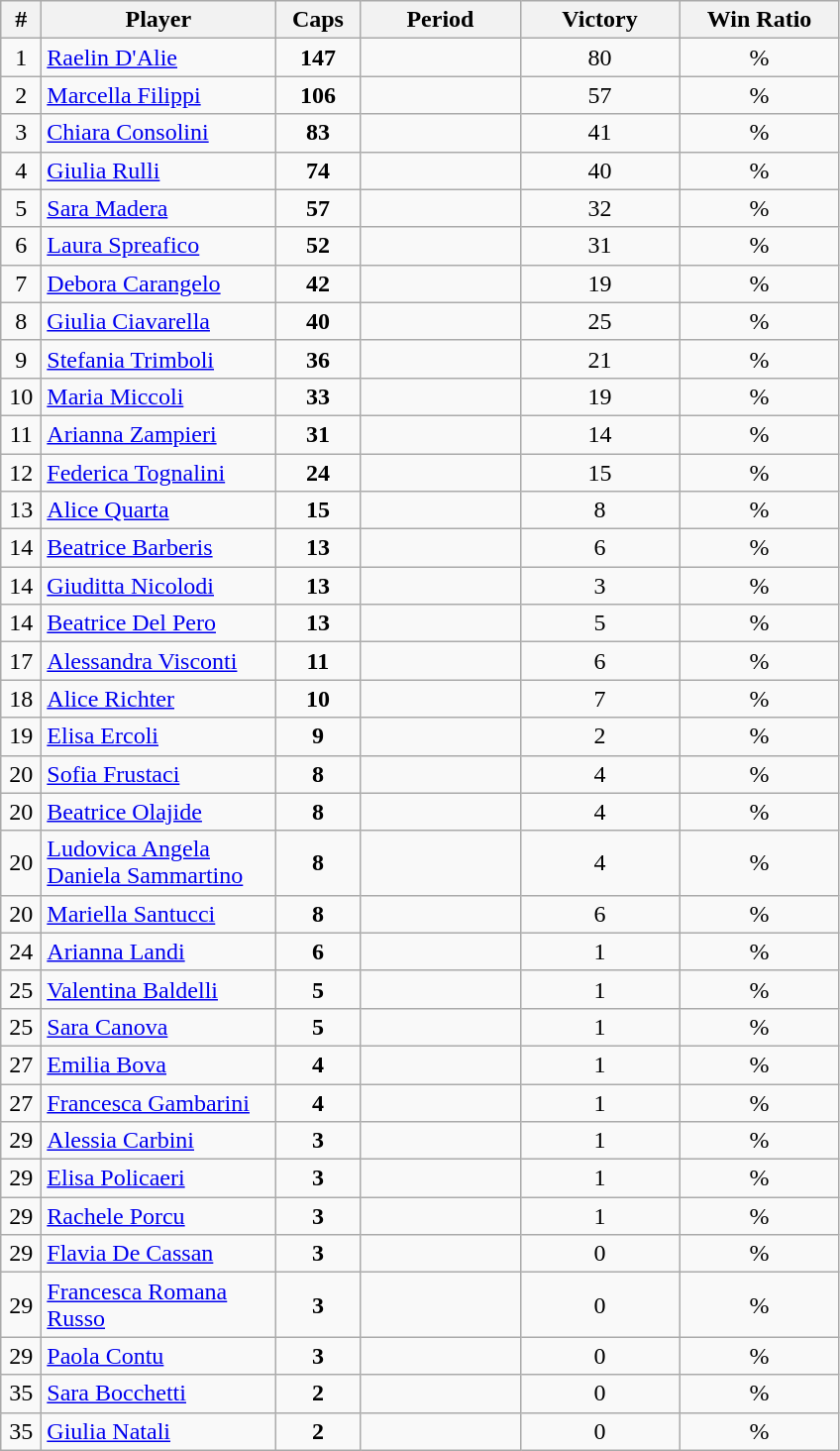<table class="wikitable sortable" style="text-align:center;">
<tr>
<th width=20px>#</th>
<th style="width:150px;">Player</th>
<th width=50px>Caps</th>
<th style="width:100px;">Period</th>
<th style="width:100px;">Victory</th>
<th style="width:100px;">Win Ratio</th>
</tr>
<tr>
<td>1</td>
<td style="text-align: left;"><a href='#'>Raelin D'Alie</a></td>
<td><strong>147</strong></td>
<td></td>
<td>80</td>
<td>%</td>
</tr>
<tr>
<td>2</td>
<td style="text-align: left;"><a href='#'>Marcella Filippi</a></td>
<td><strong>106</strong></td>
<td></td>
<td>57</td>
<td>%</td>
</tr>
<tr>
<td>3</td>
<td style="text-align: left;"><a href='#'>Chiara Consolini</a></td>
<td><strong>83</strong></td>
<td></td>
<td>41</td>
<td>%</td>
</tr>
<tr>
<td>4</td>
<td style="text-align: left;"><a href='#'>Giulia Rulli</a></td>
<td><strong>74</strong></td>
<td></td>
<td>40</td>
<td>%</td>
</tr>
<tr>
<td>5</td>
<td style="text-align: left;"><a href='#'>Sara Madera</a></td>
<td><strong>57</strong></td>
<td></td>
<td>32</td>
<td>%</td>
</tr>
<tr>
<td>6</td>
<td style="text-align: left;"><a href='#'>Laura Spreafico</a></td>
<td><strong>52</strong></td>
<td></td>
<td>31</td>
<td>%</td>
</tr>
<tr>
<td>7</td>
<td style="text-align: left;"><a href='#'>Debora Carangelo</a></td>
<td><strong>42</strong></td>
<td></td>
<td>19</td>
<td>%</td>
</tr>
<tr>
<td>8</td>
<td style="text-align: left;"><a href='#'>Giulia Ciavarella</a></td>
<td><strong>40</strong></td>
<td></td>
<td>25</td>
<td>%</td>
</tr>
<tr>
<td>9</td>
<td style="text-align: left;"><a href='#'>Stefania Trimboli</a></td>
<td><strong>36</strong></td>
<td></td>
<td>21</td>
<td>%</td>
</tr>
<tr>
<td>10</td>
<td style="text-align: left;"><a href='#'>Maria Miccoli</a></td>
<td><strong>33</strong></td>
<td></td>
<td>19</td>
<td>%</td>
</tr>
<tr>
<td>11</td>
<td style="text-align: left;"><a href='#'>Arianna Zampieri</a></td>
<td><strong>31</strong></td>
<td></td>
<td>14</td>
<td>%</td>
</tr>
<tr>
<td>12</td>
<td style="text-align: left;"><a href='#'>Federica Tognalini</a></td>
<td><strong>24</strong></td>
<td></td>
<td>15</td>
<td>%</td>
</tr>
<tr>
<td>13</td>
<td style="text-align: left;"><a href='#'>Alice Quarta</a></td>
<td><strong>15</strong></td>
<td></td>
<td>8</td>
<td>%</td>
</tr>
<tr>
<td>14</td>
<td style="text-align: left;"><a href='#'>Beatrice Barberis</a></td>
<td><strong>13</strong></td>
<td></td>
<td>6</td>
<td>%</td>
</tr>
<tr>
<td>14</td>
<td style="text-align: left;"><a href='#'>Giuditta Nicolodi</a></td>
<td><strong>13</strong></td>
<td></td>
<td>3</td>
<td>%</td>
</tr>
<tr>
<td>14</td>
<td style="text-align: left;"><a href='#'>Beatrice Del Pero</a></td>
<td><strong>13</strong></td>
<td></td>
<td>5</td>
<td>%</td>
</tr>
<tr>
<td>17</td>
<td style="text-align: left;"><a href='#'>Alessandra Visconti</a></td>
<td><strong>11</strong></td>
<td></td>
<td>6</td>
<td>%</td>
</tr>
<tr>
<td>18</td>
<td style="text-align: left;"><a href='#'>Alice Richter</a></td>
<td><strong>10</strong></td>
<td></td>
<td>7</td>
<td>%</td>
</tr>
<tr>
<td>19</td>
<td style="text-align: left;"><a href='#'>Elisa Ercoli</a></td>
<td><strong>9</strong></td>
<td></td>
<td>2</td>
<td>%</td>
</tr>
<tr>
<td>20</td>
<td style="text-align: left;"><a href='#'>Sofia Frustaci</a></td>
<td><strong>8</strong></td>
<td></td>
<td>4</td>
<td>%</td>
</tr>
<tr>
<td>20</td>
<td style="text-align: left;"><a href='#'>Beatrice Olajide</a></td>
<td><strong>8</strong></td>
<td></td>
<td>4</td>
<td>%</td>
</tr>
<tr>
<td>20</td>
<td style="text-align: left;"><a href='#'>Ludovica Angela Daniela Sammartino</a></td>
<td><strong>8</strong></td>
<td></td>
<td>4</td>
<td>%</td>
</tr>
<tr>
<td>20</td>
<td style="text-align: left;"><a href='#'>Mariella Santucci</a></td>
<td><strong>8</strong></td>
<td></td>
<td>6</td>
<td>%</td>
</tr>
<tr>
<td>24</td>
<td style="text-align: left;"><a href='#'>Arianna Landi</a></td>
<td><strong>6</strong></td>
<td></td>
<td>1</td>
<td>%</td>
</tr>
<tr>
<td>25</td>
<td style="text-align: left;"><a href='#'>Valentina Baldelli</a></td>
<td><strong>5</strong></td>
<td></td>
<td>1</td>
<td>%</td>
</tr>
<tr>
<td>25</td>
<td style="text-align: left;"><a href='#'>Sara Canova</a></td>
<td><strong>5</strong></td>
<td></td>
<td>1</td>
<td>%</td>
</tr>
<tr>
<td>27</td>
<td style="text-align: left;"><a href='#'>Emilia Bova</a></td>
<td><strong>4</strong></td>
<td></td>
<td>1</td>
<td>%</td>
</tr>
<tr>
<td>27</td>
<td style="text-align: left;"><a href='#'>Francesca Gambarini</a></td>
<td><strong>4</strong></td>
<td></td>
<td>1</td>
<td>%</td>
</tr>
<tr>
<td>29</td>
<td style="text-align: left;"><a href='#'>Alessia Carbini</a></td>
<td><strong>3</strong></td>
<td></td>
<td>1</td>
<td>%</td>
</tr>
<tr>
<td>29</td>
<td style="text-align: left;"><a href='#'>Elisa Policaeri</a></td>
<td><strong>3</strong></td>
<td></td>
<td>1</td>
<td>%</td>
</tr>
<tr>
<td>29</td>
<td style="text-align: left;"><a href='#'>Rachele Porcu</a></td>
<td><strong>3</strong></td>
<td></td>
<td>1</td>
<td>%</td>
</tr>
<tr>
<td>29</td>
<td style="text-align: left;"><a href='#'>Flavia De Cassan</a></td>
<td><strong>3</strong></td>
<td></td>
<td>0</td>
<td>%</td>
</tr>
<tr>
<td>29</td>
<td style="text-align: left;"><a href='#'>Francesca Romana Russo</a></td>
<td><strong>3</strong></td>
<td></td>
<td>0</td>
<td>%</td>
</tr>
<tr>
<td>29</td>
<td style="text-align: left;"><a href='#'>Paola Contu</a></td>
<td><strong>3</strong></td>
<td></td>
<td>0</td>
<td>%</td>
</tr>
<tr>
<td>35</td>
<td style="text-align: left;"><a href='#'>Sara Bocchetti</a></td>
<td><strong>2</strong></td>
<td></td>
<td>0</td>
<td>%</td>
</tr>
<tr>
<td>35</td>
<td style="text-align: left;"><a href='#'>Giulia Natali</a></td>
<td><strong>2</strong></td>
<td></td>
<td>0</td>
<td>%</td>
</tr>
</table>
